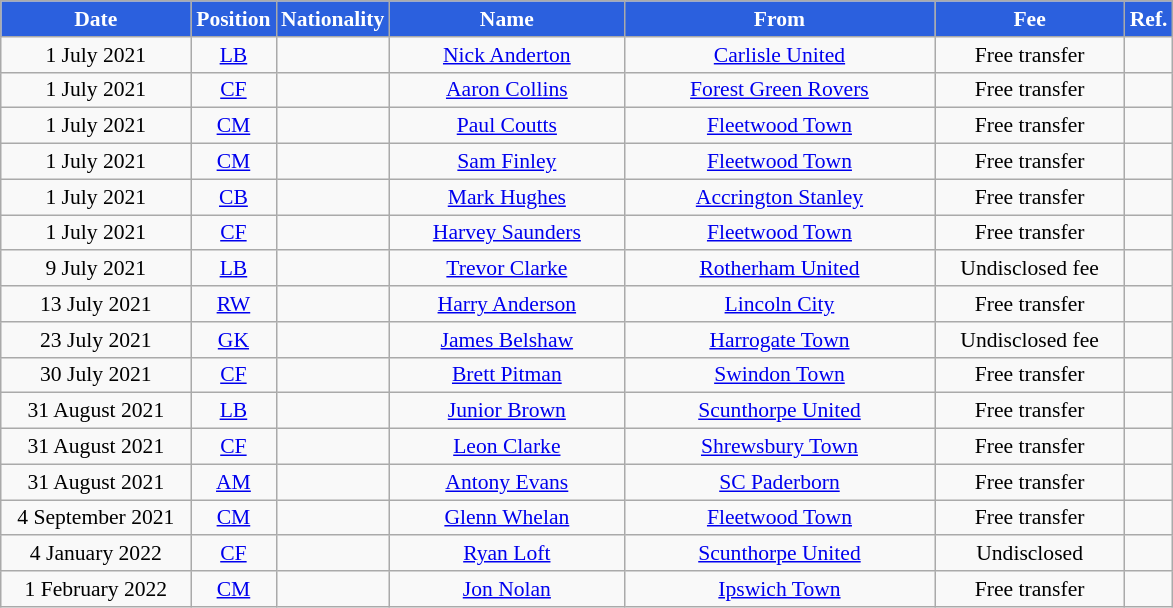<table class="wikitable"  style="text-align:center; font-size:90%; ">
<tr>
<th style="background:#2B60DE; color:#fff;; width:120px;">Date</th>
<th style="background:#2B60DE; color:#fff;; width:50px;">Position</th>
<th style="background:#2B60DE; color:#fff;; width:50px;">Nationality</th>
<th style="background:#2B60DE; color:#fff;; width:150px;">Name</th>
<th style="background:#2B60DE; color:#fff;; width:200px;">From</th>
<th style="background:#2B60DE; color:#fff;; width:120px;">Fee</th>
<th style="background:#2B60DE; color:#fff;; width:25px;">Ref.</th>
</tr>
<tr>
<td>1 July 2021</td>
<td><a href='#'>LB</a></td>
<td></td>
<td><a href='#'>Nick Anderton</a></td>
<td> <a href='#'>Carlisle United</a></td>
<td>Free transfer</td>
<td></td>
</tr>
<tr>
<td>1 July 2021</td>
<td><a href='#'>CF</a></td>
<td></td>
<td><a href='#'>Aaron Collins</a></td>
<td> <a href='#'>Forest Green Rovers</a></td>
<td>Free transfer</td>
<td></td>
</tr>
<tr>
<td>1 July 2021</td>
<td><a href='#'>CM</a></td>
<td></td>
<td><a href='#'>Paul Coutts</a></td>
<td> <a href='#'>Fleetwood Town</a></td>
<td>Free transfer</td>
<td></td>
</tr>
<tr>
<td>1 July 2021</td>
<td><a href='#'>CM</a></td>
<td></td>
<td><a href='#'>Sam Finley</a></td>
<td> <a href='#'>Fleetwood Town</a></td>
<td>Free transfer</td>
<td></td>
</tr>
<tr>
<td>1 July 2021</td>
<td><a href='#'>CB</a></td>
<td></td>
<td><a href='#'>Mark Hughes</a></td>
<td> <a href='#'>Accrington Stanley</a></td>
<td>Free transfer</td>
<td></td>
</tr>
<tr>
<td>1 July 2021</td>
<td><a href='#'>CF</a></td>
<td></td>
<td><a href='#'>Harvey Saunders</a></td>
<td> <a href='#'>Fleetwood Town</a></td>
<td>Free transfer</td>
<td></td>
</tr>
<tr>
<td>9 July 2021</td>
<td><a href='#'>LB</a></td>
<td></td>
<td><a href='#'>Trevor Clarke</a></td>
<td> <a href='#'>Rotherham United</a></td>
<td>Undisclosed fee</td>
<td></td>
</tr>
<tr>
<td>13 July 2021</td>
<td><a href='#'>RW</a></td>
<td></td>
<td><a href='#'>Harry Anderson</a></td>
<td> <a href='#'>Lincoln City</a></td>
<td>Free transfer</td>
<td></td>
</tr>
<tr>
<td>23 July 2021</td>
<td><a href='#'>GK</a></td>
<td></td>
<td><a href='#'>James Belshaw</a></td>
<td> <a href='#'>Harrogate Town</a></td>
<td>Undisclosed fee</td>
<td></td>
</tr>
<tr>
<td>30 July 2021</td>
<td><a href='#'>CF</a></td>
<td></td>
<td><a href='#'>Brett Pitman</a></td>
<td> <a href='#'>Swindon Town</a></td>
<td>Free transfer</td>
<td></td>
</tr>
<tr>
<td>31 August 2021</td>
<td><a href='#'>LB</a></td>
<td></td>
<td><a href='#'>Junior Brown</a></td>
<td> <a href='#'>Scunthorpe United</a></td>
<td>Free transfer</td>
<td></td>
</tr>
<tr>
<td>31 August 2021</td>
<td><a href='#'>CF</a></td>
<td></td>
<td><a href='#'>Leon Clarke</a></td>
<td> <a href='#'>Shrewsbury Town</a></td>
<td>Free transfer</td>
<td></td>
</tr>
<tr>
<td>31 August 2021</td>
<td><a href='#'>AM</a></td>
<td></td>
<td><a href='#'>Antony Evans</a></td>
<td> <a href='#'>SC Paderborn</a></td>
<td>Free transfer</td>
<td></td>
</tr>
<tr>
<td>4 September 2021</td>
<td><a href='#'>CM</a></td>
<td></td>
<td><a href='#'>Glenn Whelan</a></td>
<td> <a href='#'>Fleetwood Town</a></td>
<td>Free transfer</td>
<td></td>
</tr>
<tr>
<td>4 January 2022</td>
<td><a href='#'>CF</a></td>
<td></td>
<td><a href='#'>Ryan Loft</a></td>
<td> <a href='#'>Scunthorpe United</a></td>
<td>Undisclosed</td>
<td></td>
</tr>
<tr>
<td>1 February 2022</td>
<td><a href='#'>CM</a></td>
<td></td>
<td><a href='#'>Jon Nolan</a></td>
<td> <a href='#'>Ipswich Town</a></td>
<td>Free transfer</td>
<td></td>
</tr>
</table>
